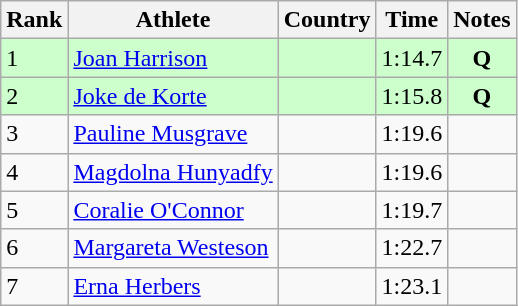<table class="wikitable">
<tr>
<th>Rank</th>
<th>Athlete</th>
<th>Country</th>
<th>Time</th>
<th>Notes</th>
</tr>
<tr bgcolor=#CCFFCC>
<td>1</td>
<td><a href='#'>Joan Harrison</a></td>
<td></td>
<td>1:14.7</td>
<td align=center><strong>Q</strong></td>
</tr>
<tr bgcolor=#CCFFCC>
<td>2</td>
<td><a href='#'>Joke de Korte</a></td>
<td></td>
<td>1:15.8</td>
<td align=center><strong>Q</strong></td>
</tr>
<tr>
<td>3</td>
<td><a href='#'>Pauline Musgrave</a></td>
<td></td>
<td>1:19.6</td>
<td></td>
</tr>
<tr>
<td>4</td>
<td><a href='#'>Magdolna Hunyadfy</a></td>
<td></td>
<td>1:19.6</td>
<td></td>
</tr>
<tr>
<td>5</td>
<td><a href='#'>Coralie O'Connor</a></td>
<td></td>
<td>1:19.7</td>
<td></td>
</tr>
<tr>
<td>6</td>
<td><a href='#'>Margareta Westeson</a></td>
<td></td>
<td>1:22.7</td>
<td></td>
</tr>
<tr>
<td>7</td>
<td><a href='#'>Erna Herbers</a></td>
<td></td>
<td>1:23.1</td>
<td></td>
</tr>
</table>
